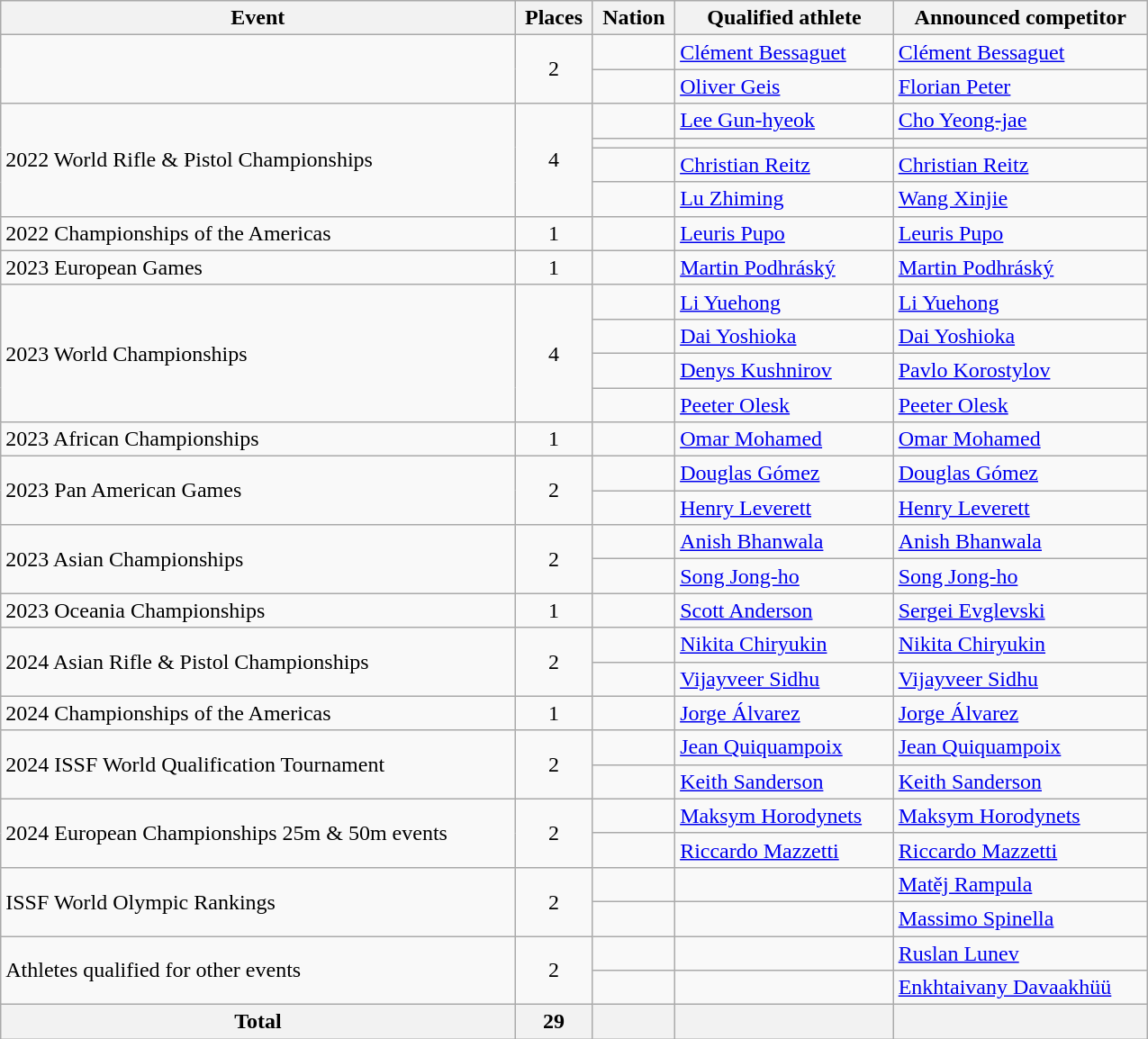<table class=wikitable style="text-align:left" width=850>
<tr>
<th>Event</th>
<th width=50>Places</th>
<th>Nation</th>
<th>Qualified athlete</th>
<th>Announced competitor</th>
</tr>
<tr>
<td rowspan="2"></td>
<td rowspan=2 align=center>2</td>
<td></td>
<td><a href='#'>Clément Bessaguet</a></td>
<td><a href='#'>Clément Bessaguet</a></td>
</tr>
<tr>
<td></td>
<td><a href='#'>Oliver Geis</a></td>
<td><a href='#'>Florian Peter</a></td>
</tr>
<tr>
<td rowspan="4">2022 World Rifle & Pistol Championships</td>
<td rowspan=4 align=center>4</td>
<td></td>
<td><a href='#'>Lee Gun-hyeok</a></td>
<td><a href='#'>Cho Yeong-jae</a></td>
</tr>
<tr>
<td></td>
<td></td>
<td></td>
</tr>
<tr>
<td></td>
<td><a href='#'>Christian Reitz</a></td>
<td><a href='#'>Christian Reitz</a></td>
</tr>
<tr>
<td></td>
<td><a href='#'>Lu Zhiming</a></td>
<td><a href='#'>Wang Xinjie</a></td>
</tr>
<tr>
<td>2022 Championships of the Americas</td>
<td align=center>1</td>
<td></td>
<td><a href='#'>Leuris Pupo</a></td>
<td><a href='#'>Leuris Pupo</a></td>
</tr>
<tr>
<td>2023 European Games</td>
<td align=center>1</td>
<td></td>
<td><a href='#'>Martin Podhráský</a></td>
<td><a href='#'>Martin Podhráský</a></td>
</tr>
<tr>
<td rowspan="4">2023 World Championships</td>
<td rowspan=4 align=center>4</td>
<td></td>
<td><a href='#'>Li Yuehong</a></td>
<td><a href='#'>Li Yuehong</a></td>
</tr>
<tr>
<td></td>
<td><a href='#'>Dai Yoshioka</a></td>
<td><a href='#'>Dai Yoshioka</a></td>
</tr>
<tr>
<td></td>
<td><a href='#'>Denys Kushnirov</a></td>
<td><a href='#'>Pavlo Korostylov</a></td>
</tr>
<tr>
<td></td>
<td><a href='#'>Peeter Olesk</a></td>
<td><a href='#'>Peeter Olesk</a></td>
</tr>
<tr>
<td>2023 African Championships</td>
<td align=center>1</td>
<td></td>
<td><a href='#'>Omar Mohamed</a></td>
<td><a href='#'>Omar Mohamed</a></td>
</tr>
<tr>
<td rowspan="2">2023 Pan American Games</td>
<td rowspan=2 align=center>2</td>
<td></td>
<td><a href='#'>Douglas Gómez</a></td>
<td><a href='#'>Douglas Gómez</a></td>
</tr>
<tr>
<td></td>
<td><a href='#'>Henry Leverett</a></td>
<td><a href='#'>Henry Leverett</a></td>
</tr>
<tr>
<td rowspan="2">2023 Asian Championships</td>
<td rowspan=2 align=center>2</td>
<td></td>
<td><a href='#'>Anish Bhanwala</a></td>
<td><a href='#'>Anish Bhanwala</a></td>
</tr>
<tr>
<td></td>
<td><a href='#'>Song Jong-ho</a></td>
<td><a href='#'>Song Jong-ho</a></td>
</tr>
<tr>
<td>2023 Oceania Championships</td>
<td align=center>1</td>
<td></td>
<td><a href='#'>Scott Anderson</a></td>
<td><a href='#'>Sergei Evglevski</a></td>
</tr>
<tr>
<td rowspan="2">2024 Asian Rifle & Pistol Championships</td>
<td rowspan=2 align=center>2</td>
<td></td>
<td><a href='#'>Nikita Chiryukin</a></td>
<td><a href='#'>Nikita Chiryukin</a></td>
</tr>
<tr>
<td></td>
<td><a href='#'>Vijayveer Sidhu</a></td>
<td><a href='#'>Vijayveer Sidhu</a></td>
</tr>
<tr>
<td>2024 Championships of the Americas</td>
<td align=center>1</td>
<td></td>
<td><a href='#'>Jorge Álvarez</a></td>
<td><a href='#'>Jorge Álvarez</a></td>
</tr>
<tr>
<td rowspan="2">2024 ISSF World Qualification Tournament</td>
<td rowspan=2 align=center>2</td>
<td></td>
<td><a href='#'>Jean Quiquampoix</a></td>
<td><a href='#'>Jean Quiquampoix</a></td>
</tr>
<tr>
<td></td>
<td><a href='#'>Keith Sanderson</a></td>
<td><a href='#'>Keith Sanderson</a></td>
</tr>
<tr>
<td rowspan="2">2024 European Championships 25m & 50m events</td>
<td rowspan=2 align=center>2</td>
<td></td>
<td><a href='#'>Maksym Horodynets</a></td>
<td><a href='#'>Maksym Horodynets</a></td>
</tr>
<tr>
<td></td>
<td><a href='#'>Riccardo Mazzetti</a></td>
<td><a href='#'>Riccardo Mazzetti</a></td>
</tr>
<tr>
<td rowspan="2">ISSF World Olympic Rankings</td>
<td rowspan="2" align=center>2</td>
<td></td>
<td></td>
<td><a href='#'>Matěj Rampula</a></td>
</tr>
<tr>
<td></td>
<td></td>
<td><a href='#'>Massimo Spinella</a></td>
</tr>
<tr>
<td rowspan="2">Athletes qualified for other events</td>
<td rowspan="2" align=center>2</td>
<td></td>
<td></td>
<td><a href='#'>Ruslan Lunev</a></td>
</tr>
<tr>
<td></td>
<td></td>
<td><a href='#'>Enkhtaivany Davaakhüü</a></td>
</tr>
<tr>
<th>Total</th>
<th>29</th>
<th></th>
<th></th>
<th></th>
</tr>
</table>
